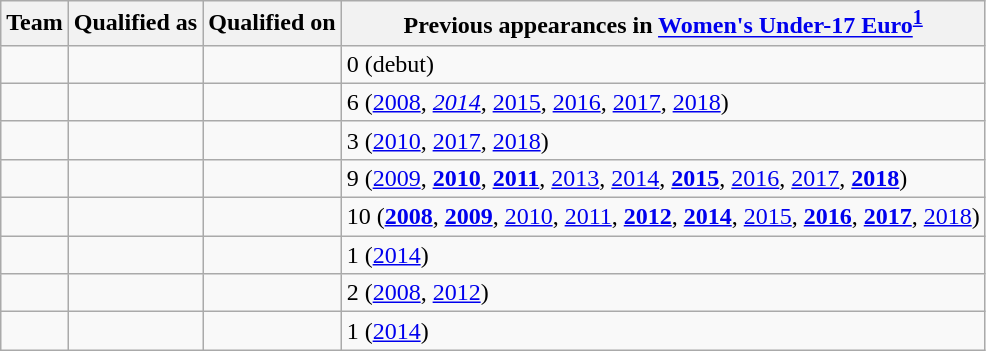<table class="wikitable sortable">
<tr>
<th>Team</th>
<th>Qualified as</th>
<th>Qualified on</th>
<th data-sort-type="number">Previous appearances in <a href='#'>Women's Under-17 Euro</a><sup><strong><a href='#'>1</a></strong></sup></th>
</tr>
<tr>
<td></td>
<td></td>
<td></td>
<td>0 (debut)</td>
</tr>
<tr>
<td></td>
<td></td>
<td></td>
<td>6 (<a href='#'>2008</a>, <em><a href='#'>2014</a></em>, <a href='#'>2015</a>, <a href='#'>2016</a>, <a href='#'>2017</a>, <a href='#'>2018</a>)</td>
</tr>
<tr>
<td></td>
<td></td>
<td></td>
<td>3 (<a href='#'>2010</a>, <a href='#'>2017</a>, <a href='#'>2018</a>)</td>
</tr>
<tr>
<td></td>
<td></td>
<td></td>
<td>9 (<a href='#'>2009</a>, <strong><a href='#'>2010</a></strong>, <strong><a href='#'>2011</a></strong>, <a href='#'>2013</a>, <a href='#'>2014</a>, <strong><a href='#'>2015</a></strong>, <a href='#'>2016</a>, <a href='#'>2017</a>, <strong><a href='#'>2018</a></strong>)</td>
</tr>
<tr>
<td></td>
<td></td>
<td></td>
<td>10 (<strong><a href='#'>2008</a></strong>, <strong><a href='#'>2009</a></strong>, <a href='#'>2010</a>, <a href='#'>2011</a>, <strong><a href='#'>2012</a></strong>, <strong><a href='#'>2014</a></strong>, <a href='#'>2015</a>, <strong><a href='#'>2016</a></strong>, <strong><a href='#'>2017</a></strong>, <a href='#'>2018</a>)</td>
</tr>
<tr>
<td></td>
<td></td>
<td></td>
<td>1 (<a href='#'>2014</a>)</td>
</tr>
<tr>
<td></td>
<td></td>
<td></td>
<td>2 (<a href='#'>2008</a>, <a href='#'>2012</a>)</td>
</tr>
<tr>
<td></td>
<td></td>
<td></td>
<td>1 (<a href='#'>2014</a>)</td>
</tr>
</table>
